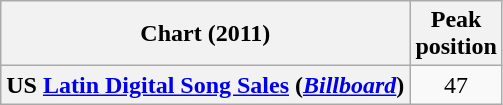<table class="wikitable plainrowheaders" style="text-align:center">
<tr>
<th>Chart (2011)</th>
<th>Peak<br>position</th>
</tr>
<tr>
<th scope="row">US <a href='#'>Latin Digital Song Sales</a> (<em><a href='#'>Billboard</a></em>)</th>
<td>47</td>
</tr>
</table>
